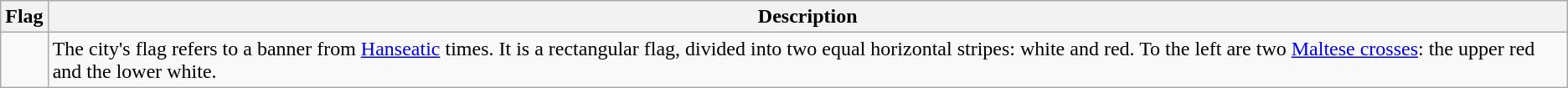<table class="wikitable">
<tr>
<th>Flag</th>
<th>Description</th>
</tr>
<tr>
<td></td>
<td>The city's flag refers to a banner from <a href='#'>Hanseatic</a> times. It is a rectangular flag, divided into two equal horizontal stripes: white and red. To the left are two <a href='#'>Maltese crosses</a>: the upper red and the lower white.</td>
</tr>
</table>
